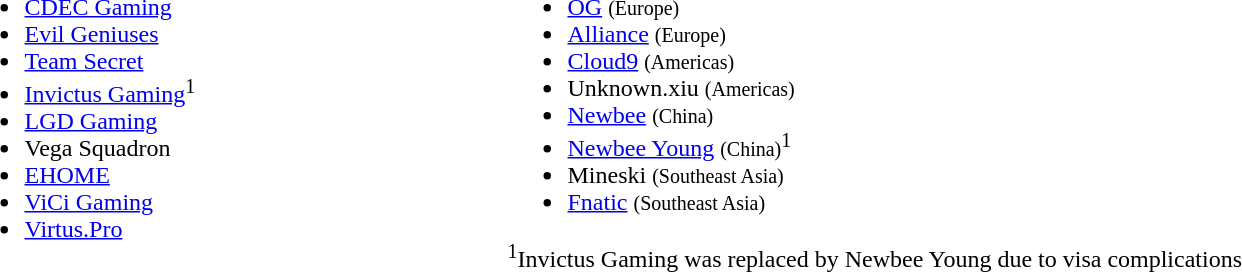<table cellspacing="10">
<tr>
<td valign="top" width="350px"><br><ul><li><a href='#'>CDEC Gaming</a></li><li><a href='#'>Evil Geniuses</a></li><li><a href='#'>Team Secret</a></li><li><a href='#'>Invictus Gaming</a><sup>1</sup></li><li><a href='#'>LGD Gaming</a></li><li>Vega Squadron</li><li><a href='#'>EHOME</a></li><li><a href='#'>ViCi Gaming</a></li><li><a href='#'>Virtus.Pro</a></li></ul></td>
<td valign="top"><br><ul><li><a href='#'>OG</a> <small>(Europe)</small></li><li><a href='#'>Alliance</a> <small>(Europe)</small></li><li><a href='#'>Cloud9</a> <small>(Americas)</small></li><li>Unknown.xiu <small>(Americas)</small></li><li><a href='#'>Newbee</a> <small>(China)</small></li><li><a href='#'>Newbee Young</a> <small>(China)</small><sup>1</sup></li><li>Mineski <small>(Southeast Asia)</small></li><li><a href='#'>Fnatic</a> <small>(Southeast Asia)</small></li></ul><sup>1</sup>Invictus Gaming was replaced by Newbee Young due to visa complications</td>
</tr>
<tr>
</tr>
</table>
